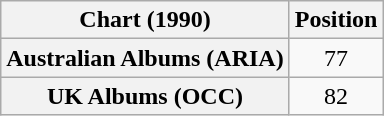<table class="wikitable plainrowheaders" style="text-align:center">
<tr>
<th scope="col">Chart (1990)</th>
<th scope="col">Position</th>
</tr>
<tr>
<th scope="row">Australian Albums (ARIA)</th>
<td style="text-align:center;">77</td>
</tr>
<tr>
<th scope="row">UK Albums (OCC)</th>
<td style="text-align:center;">82</td>
</tr>
</table>
